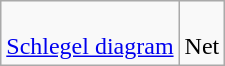<table class=wikitable>
<tr align=center>
<td><br><a href='#'>Schlegel diagram</a></td>
<td><br>Net</td>
</tr>
</table>
